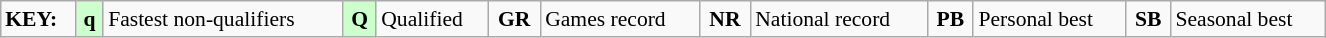<table class="wikitable" style="margin:0.5em auto; font-size:90%;position:relative;" width=70%>
<tr>
<td><strong>KEY:</strong></td>
<td bgcolor=ccffcc align=center><strong>q</strong></td>
<td>Fastest non-qualifiers</td>
<td bgcolor=ccffcc align=center><strong>Q</strong></td>
<td>Qualified</td>
<td align=center><strong>GR</strong></td>
<td>Games record</td>
<td align=center><strong>NR</strong></td>
<td>National record</td>
<td align=center><strong>PB</strong></td>
<td>Personal best</td>
<td align=center><strong>SB</strong></td>
<td>Seasonal best</td>
</tr>
</table>
